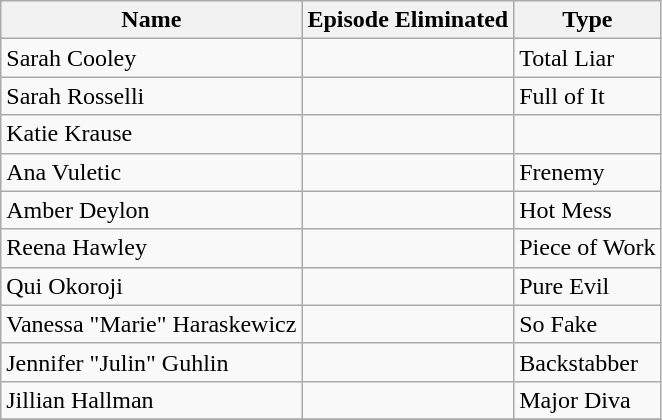<table class="wikitable sortable" border="4">
<tr>
<th>Name</th>
<th>Episode Eliminated</th>
<th>Type</th>
</tr>
<tr>
<td>Sarah Cooley</td>
<td></td>
<td>Total Liar</td>
</tr>
<tr>
<td>Sarah Rosselli</td>
<td></td>
<td>Full of It</td>
</tr>
<tr>
<td>Katie Krause</td>
<td></td>
<td></td>
</tr>
<tr>
<td>Ana Vuletic</td>
<td></td>
<td>Frenemy</td>
</tr>
<tr>
<td>Amber Deylon</td>
<td></td>
<td>Hot Mess</td>
</tr>
<tr>
<td>Reena Hawley</td>
<td></td>
<td>Piece of Work</td>
</tr>
<tr>
<td>Qui Okoroji</td>
<td></td>
<td>Pure Evil</td>
</tr>
<tr>
<td>Vanessa "Marie" Haraskewicz</td>
<td></td>
<td>So Fake</td>
</tr>
<tr>
<td>Jennifer "Julin" Guhlin</td>
<td></td>
<td>Backstabber</td>
</tr>
<tr>
<td>Jillian Hallman</td>
<td></td>
<td>Major Diva</td>
</tr>
<tr>
</tr>
</table>
